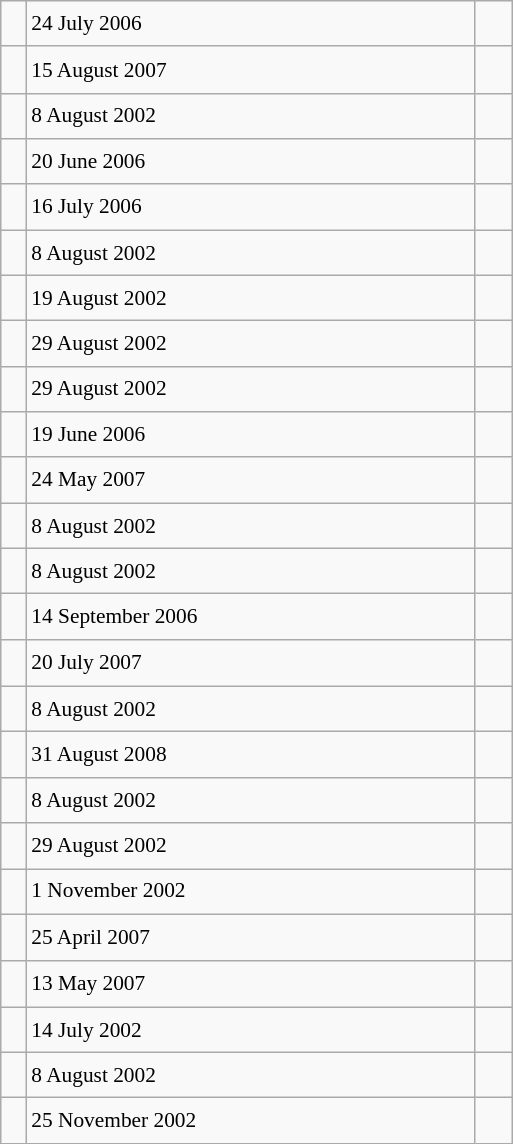<table class="wikitable" style="font-size: 89%; float: left; width: 24em; margin-right: 1em; line-height: 1.65em">
<tr>
<td></td>
<td>24 July 2006</td>
<td><small></small></td>
</tr>
<tr>
<td></td>
<td>15 August 2007</td>
<td><small></small> </td>
</tr>
<tr>
<td></td>
<td>8 August 2002</td>
<td><small></small></td>
</tr>
<tr>
<td></td>
<td>20 June 2006</td>
<td><small></small></td>
</tr>
<tr>
<td></td>
<td>16 July 2006</td>
<td><small></small> </td>
</tr>
<tr>
<td></td>
<td>8 August 2002</td>
<td><small></small></td>
</tr>
<tr>
<td></td>
<td>19 August 2002</td>
<td><small></small></td>
</tr>
<tr>
<td></td>
<td>29 August 2002</td>
<td><small></small></td>
</tr>
<tr>
<td></td>
<td>29 August 2002</td>
<td><small></small></td>
</tr>
<tr>
<td></td>
<td>19 June 2006</td>
<td><small></small></td>
</tr>
<tr>
<td></td>
<td>24 May 2007</td>
<td><small></small> </td>
</tr>
<tr>
<td></td>
<td>8 August 2002</td>
<td><small></small></td>
</tr>
<tr>
<td></td>
<td>8 August 2002</td>
<td><small></small></td>
</tr>
<tr>
<td></td>
<td>14 September 2006</td>
<td><small></small></td>
</tr>
<tr>
<td></td>
<td>20 July 2007</td>
<td><small></small> </td>
</tr>
<tr>
<td></td>
<td>8 August 2002</td>
<td><small></small></td>
</tr>
<tr>
<td></td>
<td>31 August 2008</td>
<td><small></small> </td>
</tr>
<tr>
<td></td>
<td>8 August 2002</td>
<td><small></small></td>
</tr>
<tr>
<td></td>
<td>29 August 2002</td>
<td><small></small></td>
</tr>
<tr>
<td></td>
<td>1 November 2002</td>
<td><small></small></td>
</tr>
<tr>
<td></td>
<td>25 April 2007</td>
<td><small></small> </td>
</tr>
<tr>
<td></td>
<td>13 May 2007</td>
<td><small></small> </td>
</tr>
<tr>
<td></td>
<td>14 July 2002</td>
<td><small></small></td>
</tr>
<tr>
<td></td>
<td>8 August 2002</td>
<td><small></small></td>
</tr>
<tr>
<td></td>
<td>25 November 2002</td>
<td><small></small></td>
</tr>
</table>
